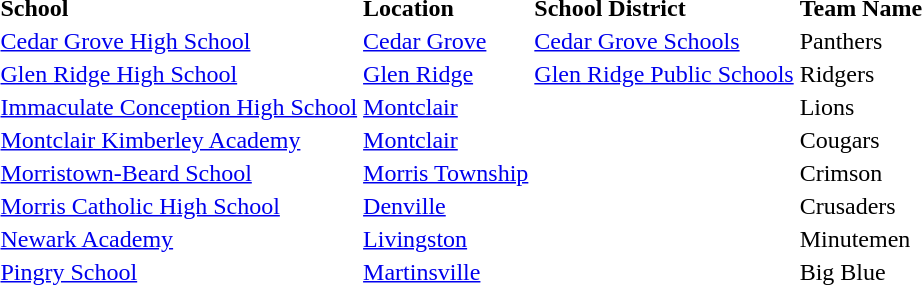<table>
<tr>
<td><strong>School</strong></td>
<td><strong>Location</strong></td>
<td><strong>School District</strong></td>
<td><strong>Team Name</strong></td>
</tr>
<tr>
<td><a href='#'>Cedar Grove High School</a></td>
<td><a href='#'>Cedar Grove</a></td>
<td><a href='#'>Cedar Grove Schools</a></td>
<td>Panthers</td>
</tr>
<tr>
<td><a href='#'>Glen Ridge High School</a></td>
<td><a href='#'>Glen Ridge</a></td>
<td><a href='#'>Glen Ridge Public Schools</a></td>
<td>Ridgers</td>
</tr>
<tr>
<td><a href='#'>Immaculate Conception High School</a></td>
<td><a href='#'>Montclair</a></td>
<td></td>
<td>Lions</td>
</tr>
<tr>
<td><a href='#'>Montclair Kimberley Academy</a></td>
<td><a href='#'>Montclair</a></td>
<td></td>
<td>Cougars</td>
</tr>
<tr>
<td><a href='#'>Morristown-Beard School</a></td>
<td><a href='#'>Morris Township</a></td>
<td></td>
<td>Crimson</td>
</tr>
<tr>
<td><a href='#'>Morris Catholic High School</a></td>
<td><a href='#'>Denville</a></td>
<td></td>
<td>Crusaders</td>
</tr>
<tr>
<td><a href='#'>Newark Academy</a></td>
<td><a href='#'>Livingston</a></td>
<td></td>
<td>Minutemen</td>
</tr>
<tr>
<td><a href='#'>Pingry School</a></td>
<td><a href='#'>Martinsville</a></td>
<td></td>
<td>Big Blue</td>
</tr>
<tr>
</tr>
</table>
